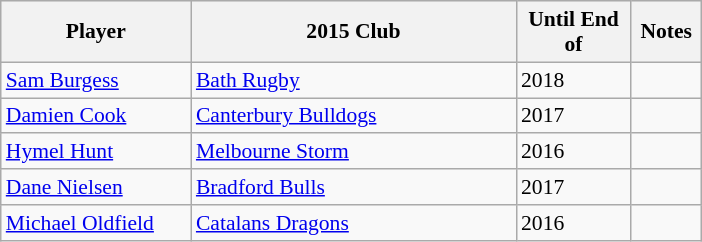<table class="wikitable" style="font-size:90%">
<tr style="background:#efefef;">
<th style="width:120px;">Player</th>
<th style="width:210px;">2015 Club</th>
<th style="width:70px;">Until End of</th>
<th style="width:40px;">Notes</th>
</tr>
<tr>
<td><a href='#'>Sam Burgess</a></td>
<td><a href='#'>Bath Rugby</a></td>
<td>2018</td>
<td></td>
</tr>
<tr>
<td><a href='#'>Damien Cook</a></td>
<td> <a href='#'>Canterbury Bulldogs</a></td>
<td>2017</td>
<td></td>
</tr>
<tr>
<td><a href='#'>Hymel Hunt</a></td>
<td> <a href='#'>Melbourne Storm</a></td>
<td>2016</td>
<td></td>
</tr>
<tr>
<td><a href='#'>Dane Nielsen</a></td>
<td> <a href='#'>Bradford Bulls</a></td>
<td>2017</td>
<td></td>
</tr>
<tr>
<td><a href='#'>Michael Oldfield</a></td>
<td> <a href='#'>Catalans Dragons</a></td>
<td>2016</td>
<td></td>
</tr>
</table>
